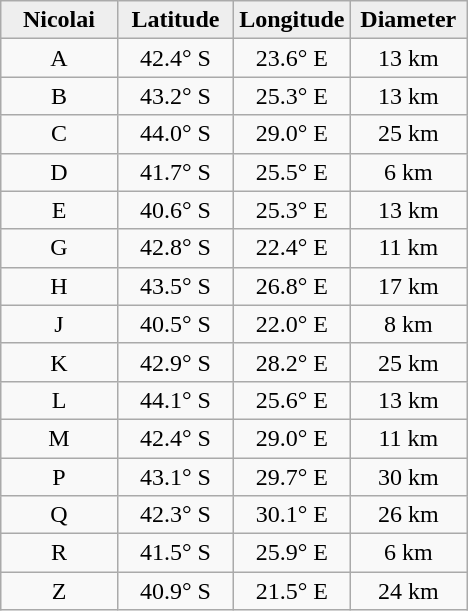<table class="wikitable">
<tr>
<th width="25%" style="background:#eeeeee;">Nicolai</th>
<th width="25%" style="background:#eeeeee;">Latitude</th>
<th width="25%" style="background:#eeeeee;">Longitude</th>
<th width="25%" style="background:#eeeeee;">Diameter</th>
</tr>
<tr>
<td align="center">A</td>
<td align="center">42.4° S</td>
<td align="center">23.6° E</td>
<td align="center">13 km</td>
</tr>
<tr>
<td align="center">B</td>
<td align="center">43.2° S</td>
<td align="center">25.3° E</td>
<td align="center">13 km</td>
</tr>
<tr>
<td align="center">C</td>
<td align="center">44.0° S</td>
<td align="center">29.0° E</td>
<td align="center">25 km</td>
</tr>
<tr>
<td align="center">D</td>
<td align="center">41.7° S</td>
<td align="center">25.5° E</td>
<td align="center">6 km</td>
</tr>
<tr>
<td align="center">E</td>
<td align="center">40.6° S</td>
<td align="center">25.3° E</td>
<td align="center">13 km</td>
</tr>
<tr>
<td align="center">G</td>
<td align="center">42.8° S</td>
<td align="center">22.4° E</td>
<td align="center">11 km</td>
</tr>
<tr>
<td align="center">H</td>
<td align="center">43.5° S</td>
<td align="center">26.8° E</td>
<td align="center">17 km</td>
</tr>
<tr>
<td align="center">J</td>
<td align="center">40.5° S</td>
<td align="center">22.0° E</td>
<td align="center">8 km</td>
</tr>
<tr>
<td align="center">K</td>
<td align="center">42.9° S</td>
<td align="center">28.2° E</td>
<td align="center">25 km</td>
</tr>
<tr>
<td align="center">L</td>
<td align="center">44.1° S</td>
<td align="center">25.6° E</td>
<td align="center">13 km</td>
</tr>
<tr>
<td align="center">M</td>
<td align="center">42.4° S</td>
<td align="center">29.0° E</td>
<td align="center">11 km</td>
</tr>
<tr>
<td align="center">P</td>
<td align="center">43.1° S</td>
<td align="center">29.7° E</td>
<td align="center">30 km</td>
</tr>
<tr>
<td align="center">Q</td>
<td align="center">42.3° S</td>
<td align="center">30.1° E</td>
<td align="center">26 km</td>
</tr>
<tr>
<td align="center">R</td>
<td align="center">41.5° S</td>
<td align="center">25.9° E</td>
<td align="center">6 km</td>
</tr>
<tr>
<td align="center">Z</td>
<td align="center">40.9° S</td>
<td align="center">21.5° E</td>
<td align="center">24 km</td>
</tr>
</table>
